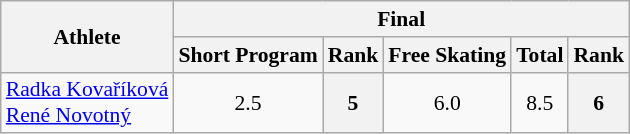<table class="wikitable" style="font-size:90%">
<tr>
<th rowspan="2">Athlete</th>
<th colspan="9">Final</th>
</tr>
<tr>
<th>Short Program</th>
<th>Rank</th>
<th>Free Skating</th>
<th>Total</th>
<th>Rank</th>
</tr>
<tr>
<td><a href='#'>Radka Kovaříková</a><br><a href='#'>René Novotný</a></td>
<td align="center">2.5</td>
<th align="center">5</th>
<td align="center">6.0</td>
<td align="center">8.5</td>
<th align="center">6</th>
</tr>
</table>
